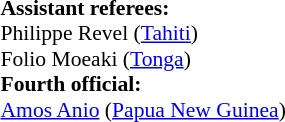<table style="width:100%; font-size:90%;">
<tr>
<td><br><strong>Assistant referees:</strong>
<br>Philippe Revel (<a href='#'>Tahiti</a>)
<br>Folio Moeaki (<a href='#'>Tonga</a>)
<br><strong>Fourth official:</strong>
<br><a href='#'>Amos Anio</a> (<a href='#'>Papua New Guinea</a>)</td>
</tr>
</table>
